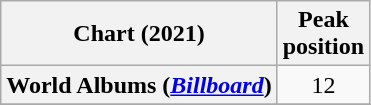<table class="wikitable plainrowheaders" style="text-align:center">
<tr>
<th scope="col">Chart (2021)</th>
<th scope="col">Peak<br> position</th>
</tr>
<tr>
<th scope="row">World Albums (<a href='#'><em>Billboard</em></a>)</th>
<td>12</td>
</tr>
<tr>
</tr>
</table>
